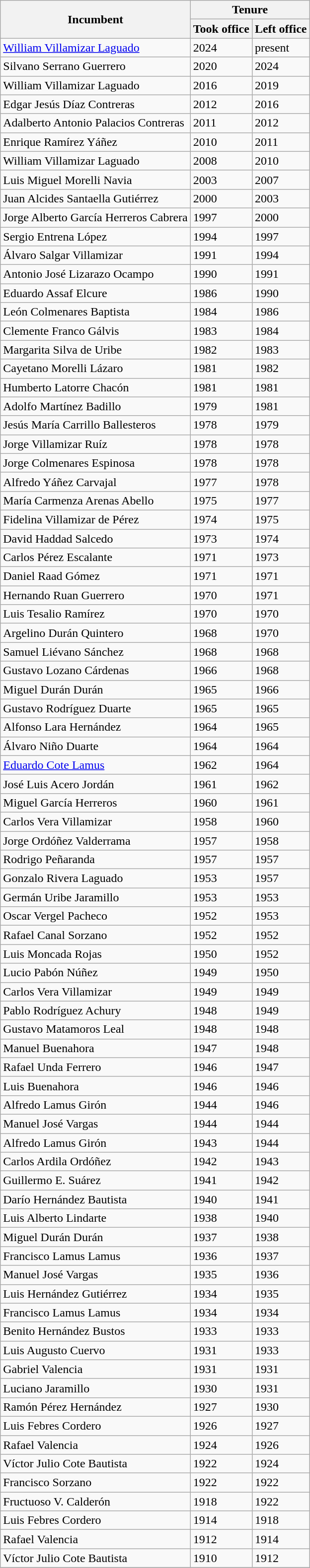<table class="wikitable">
<tr>
<th rowspan=2>Incumbent</th>
<th colspan=2>Tenure</th>
</tr>
<tr>
<th>Took office</th>
<th>Left office</th>
</tr>
<tr>
<td><a href='#'>William Villamizar Laguado</a></td>
<td>2024</td>
<td>present</td>
</tr>
<tr>
<td>Silvano Serrano Guerrero</td>
<td>2020</td>
<td>2024</td>
</tr>
<tr>
<td>William Villamizar Laguado</td>
<td>2016</td>
<td>2019</td>
</tr>
<tr>
<td>Edgar Jesús Díaz Contreras</td>
<td>2012</td>
<td>2016</td>
</tr>
<tr>
<td>Adalberto Antonio Palacios Contreras</td>
<td>2011</td>
<td>2012</td>
</tr>
<tr>
<td>Enrique Ramírez Yáñez</td>
<td>2010</td>
<td>2011</td>
</tr>
<tr>
<td>William Villamizar Laguado</td>
<td>2008</td>
<td>2010</td>
</tr>
<tr>
<td>Luis Miguel Morelli Navia</td>
<td>2003</td>
<td>2007</td>
</tr>
<tr>
<td>Juan Alcides Santaella Gutiérrez</td>
<td>2000</td>
<td>2003</td>
</tr>
<tr>
<td>Jorge Alberto García Herreros Cabrera</td>
<td>1997</td>
<td>2000</td>
</tr>
<tr>
<td>Sergio Entrena López</td>
<td>1994</td>
<td>1997</td>
</tr>
<tr>
<td>Álvaro Salgar Villamizar</td>
<td>1991</td>
<td>1994</td>
</tr>
<tr>
<td>Antonio José Lizarazo Ocampo</td>
<td>1990</td>
<td>1991</td>
</tr>
<tr>
<td>Eduardo Assaf  Elcure</td>
<td>1986</td>
<td>1990</td>
</tr>
<tr>
<td>León Colmenares Baptista</td>
<td>1984</td>
<td>1986</td>
</tr>
<tr>
<td>Clemente Franco Gálvis</td>
<td>1983</td>
<td>1984</td>
</tr>
<tr>
<td>Margarita Silva de Uribe</td>
<td>1982</td>
<td>1983</td>
</tr>
<tr>
<td>Cayetano Morelli Lázaro</td>
<td>1981</td>
<td>1982</td>
</tr>
<tr>
<td>Humberto Latorre Chacón</td>
<td>1981</td>
<td>1981</td>
</tr>
<tr>
<td>Adolfo Martínez Badillo</td>
<td>1979</td>
<td>1981</td>
</tr>
<tr>
<td>Jesús María Carrillo Ballesteros</td>
<td>1978</td>
<td>1979</td>
</tr>
<tr>
<td>Jorge Villamizar Ruíz</td>
<td>1978</td>
<td>1978</td>
</tr>
<tr>
<td>Jorge Colmenares Espinosa</td>
<td>1978</td>
<td>1978</td>
</tr>
<tr>
<td>Alfredo Yáñez Carvajal</td>
<td>1977</td>
<td>1978</td>
</tr>
<tr>
<td>María Carmenza Arenas Abello</td>
<td>1975</td>
<td>1977</td>
</tr>
<tr>
<td>Fidelina Villamizar de Pérez</td>
<td>1974</td>
<td>1975</td>
</tr>
<tr>
<td>David Haddad Salcedo</td>
<td>1973</td>
<td>1974</td>
</tr>
<tr>
<td>Carlos Pérez Escalante</td>
<td>1971</td>
<td>1973</td>
</tr>
<tr>
<td>Daniel Raad Gómez</td>
<td>1971</td>
<td>1971</td>
</tr>
<tr>
<td>Hernando Ruan Guerrero</td>
<td>1970</td>
<td>1971</td>
</tr>
<tr>
<td>Luis Tesalio Ramírez</td>
<td>1970</td>
<td>1970</td>
</tr>
<tr>
<td>Argelino Durán Quintero</td>
<td>1968</td>
<td>1970</td>
</tr>
<tr>
<td>Samuel Liévano Sánchez</td>
<td>1968</td>
<td>1968</td>
</tr>
<tr>
<td>Gustavo Lozano Cárdenas</td>
<td>1966</td>
<td>1968</td>
</tr>
<tr>
<td>Miguel Durán Durán</td>
<td>1965</td>
<td>1966</td>
</tr>
<tr>
<td>Gustavo Rodríguez Duarte</td>
<td>1965</td>
<td>1965</td>
</tr>
<tr>
<td>Alfonso Lara Hernández</td>
<td>1964</td>
<td>1965</td>
</tr>
<tr>
<td>Álvaro Niño Duarte</td>
<td>1964</td>
<td>1964</td>
</tr>
<tr>
<td><a href='#'>Eduardo Cote Lamus</a></td>
<td>1962</td>
<td>1964</td>
</tr>
<tr>
<td>José Luis Acero Jordán</td>
<td>1961</td>
<td>1962</td>
</tr>
<tr>
<td>Miguel García Herreros</td>
<td>1960</td>
<td>1961</td>
</tr>
<tr>
<td>Carlos Vera Villamizar</td>
<td>1958</td>
<td>1960</td>
</tr>
<tr>
<td>Jorge Ordóñez Valderrama</td>
<td>1957</td>
<td>1958</td>
</tr>
<tr>
<td>Rodrigo Peñaranda</td>
<td>1957</td>
<td>1957</td>
</tr>
<tr>
<td>Gonzalo Rivera Laguado</td>
<td>1953</td>
<td>1957</td>
</tr>
<tr>
<td>Germán Uribe Jaramillo</td>
<td>1953</td>
<td>1953</td>
</tr>
<tr>
<td>Oscar Vergel Pacheco</td>
<td>1952</td>
<td>1953</td>
</tr>
<tr>
<td>Rafael Canal Sorzano</td>
<td>1952</td>
<td>1952</td>
</tr>
<tr>
<td>Luis Moncada Rojas</td>
<td>1950</td>
<td>1952</td>
</tr>
<tr>
<td>Lucio Pabón Núñez</td>
<td>1949</td>
<td>1950</td>
</tr>
<tr>
<td>Carlos Vera Villamizar</td>
<td>1949</td>
<td>1949</td>
</tr>
<tr>
<td>Pablo Rodríguez Achury</td>
<td>1948</td>
<td>1949</td>
</tr>
<tr>
<td>Gustavo Matamoros Leal</td>
<td>1948</td>
<td>1948</td>
</tr>
<tr>
<td>Manuel Buenahora</td>
<td>1947</td>
<td>1948</td>
</tr>
<tr>
<td>Rafael Unda Ferrero</td>
<td>1946</td>
<td>1947</td>
</tr>
<tr>
<td>Luis Buenahora</td>
<td>1946</td>
<td>1946</td>
</tr>
<tr>
<td>Alfredo Lamus Girón</td>
<td>1944</td>
<td>1946</td>
</tr>
<tr>
<td>Manuel José Vargas</td>
<td>1944</td>
<td>1944</td>
</tr>
<tr>
<td>Alfredo Lamus Girón</td>
<td>1943</td>
<td>1944</td>
</tr>
<tr>
<td>Carlos Ardila Ordóñez</td>
<td>1942</td>
<td>1943</td>
</tr>
<tr>
<td>Guillermo E. Suárez</td>
<td>1941</td>
<td>1942</td>
</tr>
<tr>
<td>Darío Hernández Bautista</td>
<td>1940</td>
<td>1941</td>
</tr>
<tr>
<td>Luis Alberto Lindarte</td>
<td>1938</td>
<td>1940</td>
</tr>
<tr>
<td>Miguel Durán Durán</td>
<td>1937</td>
<td>1938</td>
</tr>
<tr>
<td>Francisco Lamus Lamus</td>
<td>1936</td>
<td>1937</td>
</tr>
<tr>
<td>Manuel José Vargas</td>
<td>1935</td>
<td>1936</td>
</tr>
<tr>
<td>Luis Hernández Gutiérrez</td>
<td>1934</td>
<td>1935</td>
</tr>
<tr>
<td>Francisco Lamus Lamus</td>
<td>1934</td>
<td>1934</td>
</tr>
<tr>
<td>Benito Hernández Bustos</td>
<td>1933</td>
<td>1933</td>
</tr>
<tr>
<td>Luis Augusto Cuervo</td>
<td>1931</td>
<td>1933</td>
</tr>
<tr>
<td>Gabriel Valencia</td>
<td>1931</td>
<td>1931</td>
</tr>
<tr>
<td>Luciano Jaramillo</td>
<td>1930</td>
<td>1931</td>
</tr>
<tr>
<td>Ramón Pérez Hernández</td>
<td>1927</td>
<td>1930</td>
</tr>
<tr>
<td>Luis Febres Cordero</td>
<td>1926</td>
<td>1927</td>
</tr>
<tr>
<td>Rafael Valencia</td>
<td>1924</td>
<td>1926</td>
</tr>
<tr>
<td>Víctor Julio Cote Bautista</td>
<td>1922</td>
<td>1924</td>
</tr>
<tr>
<td>Francisco Sorzano</td>
<td>1922</td>
<td>1922</td>
</tr>
<tr>
<td>Fructuoso V. Calderón</td>
<td>1918</td>
<td>1922</td>
</tr>
<tr>
<td>Luis Febres Cordero</td>
<td>1914</td>
<td>1918</td>
</tr>
<tr>
<td>Rafael Valencia</td>
<td>1912</td>
<td>1914</td>
</tr>
<tr>
<td>Víctor Julio Cote Bautista</td>
<td>1910</td>
<td>1912</td>
</tr>
<tr>
</tr>
</table>
